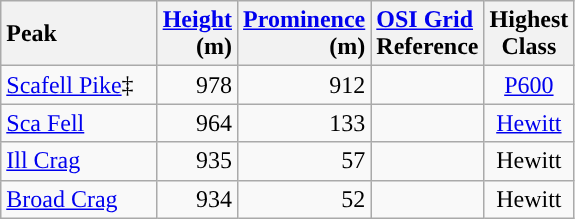<table class="wikitable sortable" style="border-collapse: collapse;">
<tr>
<th style="text-align:left">Peak</th>
<th style="text-align:right"><a href='#'>Height</a><br>(m)</th>
<th style="text-align:right"><a href='#'>Prominence</a><br>(m)</th>
<th style="text-align:left"><a href='#'>OSI Grid</a><br>Reference</th>
<th style="text-align:center">Highest<br>Class</th>
</tr>
<tr>
<td><a href='#'>Scafell Pike</a>‡   </td>
<td align=right>978</td>
<td align=right>912</td>
<td></td>
<td align=center><a href='#'>P600</a></td>
</tr>
<tr>
<td><a href='#'>Sca Fell</a></td>
<td align=right>964</td>
<td align=right>133</td>
<td></td>
<td align=center><a href='#'>Hewitt</a></td>
</tr>
<tr>
<td><a href='#'>Ill Crag</a></td>
<td align=right>935</td>
<td align=right>57</td>
<td></td>
<td align=center>Hewitt</td>
</tr>
<tr>
<td><a href='#'>Broad Crag</a></td>
<td align=right>934</td>
<td align=right>52</td>
<td></td>
<td align=center>Hewitt</td>
</tr>
</table>
